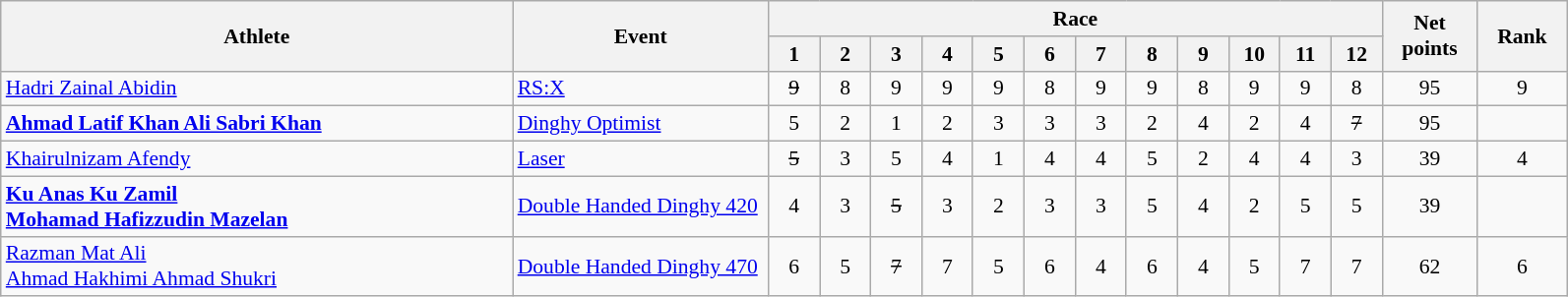<table class="wikitable" width="84%" style="text-align:center; font-size:90%">
<tr>
<th rowspan="2" width="20%">Athlete</th>
<th rowspan="2" width="10%">Event</th>
<th colspan="12" width="48%">Race</th>
<th rowspan="2" width="3%">Net points</th>
<th rowspan="2" width="3%">Rank</th>
</tr>
<tr>
<th width="2%">1</th>
<th width="2%">2</th>
<th width="2%">3</th>
<th width="2%">4</th>
<th width="2%">5</th>
<th width="2%">6</th>
<th width="2%">7</th>
<th width="2%">8</th>
<th width="2%">9</th>
<th width="2%">10</th>
<th width="2%">11</th>
<th width="2%">12</th>
</tr>
<tr>
<td align="left"><a href='#'>Hadri Zainal Abidin</a></td>
<td align="left"><a href='#'>RS:X</a></td>
<td><s>9</s></td>
<td>8</td>
<td>9</td>
<td>9</td>
<td>9</td>
<td>8</td>
<td>9</td>
<td>9</td>
<td>8</td>
<td>9</td>
<td>9</td>
<td>8</td>
<td>95</td>
<td>9</td>
</tr>
<tr>
<td align="left"><strong><a href='#'>Ahmad Latif Khan Ali Sabri Khan</a></strong></td>
<td align="left"><a href='#'>Dinghy Optimist</a></td>
<td>5</td>
<td>2</td>
<td>1</td>
<td>2</td>
<td>3</td>
<td>3</td>
<td>3</td>
<td>2</td>
<td>4</td>
<td>2</td>
<td>4</td>
<td><s>7</s></td>
<td>95</td>
<td></td>
</tr>
<tr>
<td align="left"><a href='#'>Khairulnizam Afendy</a></td>
<td align="left"><a href='#'>Laser</a></td>
<td><s>5</s></td>
<td>3</td>
<td>5</td>
<td>4</td>
<td>1</td>
<td>4</td>
<td>4</td>
<td>5</td>
<td>2</td>
<td>4</td>
<td>4</td>
<td>3</td>
<td>39</td>
<td>4</td>
</tr>
<tr>
<td align="left"><strong><a href='#'>Ku Anas Ku Zamil</a><br><a href='#'>Mohamad Hafizzudin Mazelan</a></strong></td>
<td align="left"><a href='#'>Double Handed Dinghy 420</a></td>
<td>4</td>
<td>3</td>
<td><s>5</s></td>
<td>3</td>
<td>2</td>
<td>3</td>
<td>3</td>
<td>5</td>
<td>4</td>
<td>2</td>
<td>5</td>
<td>5</td>
<td>39</td>
<td></td>
</tr>
<tr>
<td align="left"><a href='#'>Razman Mat Ali</a><br><a href='#'>Ahmad Hakhimi Ahmad Shukri</a></td>
<td align="left"><a href='#'>Double Handed Dinghy 470</a></td>
<td>6</td>
<td>5</td>
<td><s>7</s></td>
<td>7</td>
<td>5</td>
<td>6</td>
<td>4</td>
<td>6</td>
<td>4</td>
<td>5</td>
<td>7</td>
<td>7</td>
<td>62</td>
<td>6</td>
</tr>
</table>
